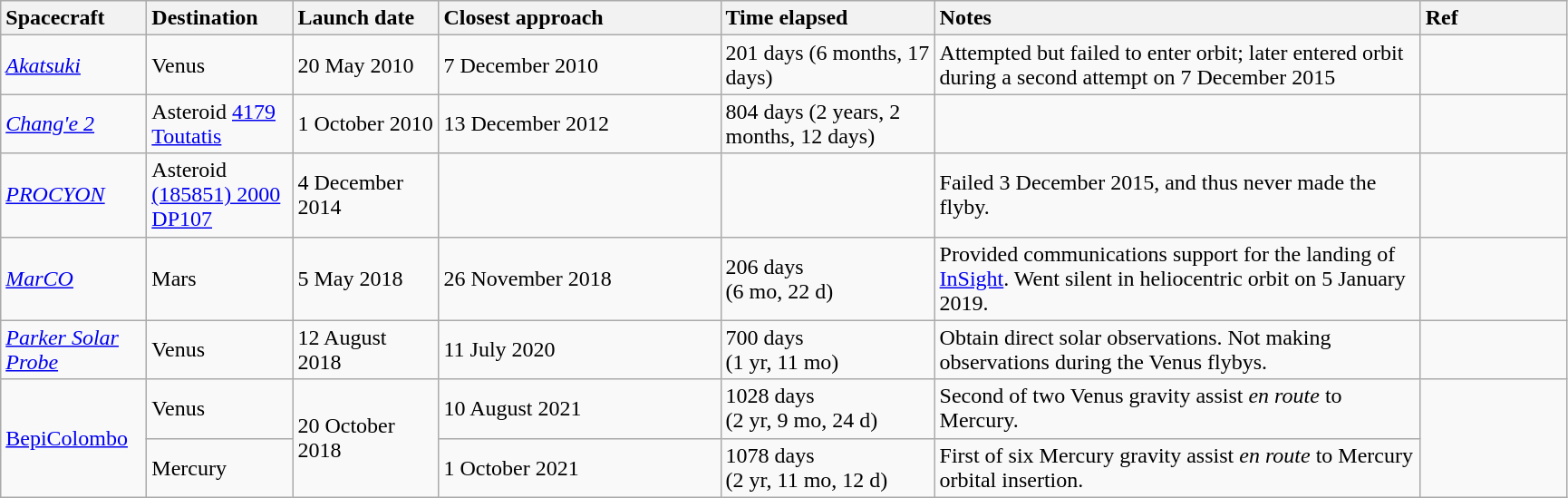<table class="wikitable">
<tr>
<th style="text-align:left; width:100px;">Spacecraft</th>
<th style="text-align:left; width:100px;">Destination</th>
<th style="text-align:left; width:100px;">Launch date</th>
<th style="text-align:left; width:200px;">Closest approach</th>
<th style="text-align:left; width:150px;">Time elapsed</th>
<th style="text-align:left; width:350px;">Notes</th>
<th style="text-align:left; width:100px;">Ref</th>
</tr>
<tr>
<td><em><a href='#'>Akatsuki</a></em></td>
<td>Venus</td>
<td>20 May 2010</td>
<td>7 December 2010</td>
<td>201 days (6 months, 17 days)</td>
<td>Attempted but failed to enter orbit; later entered orbit during a second attempt on 7 December 2015</td>
<td></td>
</tr>
<tr>
<td><em><a href='#'>Chang'e 2</a></em></td>
<td>Asteroid <a href='#'>4179 Toutatis</a></td>
<td>1 October 2010</td>
<td>13 December 2012</td>
<td>804 days (2 years, 2 months, 12 days)</td>
<td></td>
<td></td>
</tr>
<tr>
<td><em><a href='#'>PROCYON</a></em></td>
<td>Asteroid <a href='#'>(185851) 2000 DP107</a></td>
<td>4 December 2014</td>
<td></td>
<td></td>
<td>Failed 3 December 2015, and thus never made the flyby.</td>
<td></td>
</tr>
<tr>
<td><em><a href='#'>MarCO</a></em></td>
<td>Mars</td>
<td>5 May 2018</td>
<td>26 November 2018</td>
<td>206 days<br>(6 mo, 22 d)</td>
<td>Provided communications support for the landing of <a href='#'>InSight</a>. Went silent in heliocentric orbit on 5 January 2019.</td>
<td></td>
</tr>
<tr>
<td><em><a href='#'>Parker Solar Probe</a></em></td>
<td>Venus</td>
<td>12 August 2018</td>
<td>11 July 2020</td>
<td>700 days<br>(1 yr, 11 mo)</td>
<td>Obtain direct solar observations. Not making observations during the Venus flybys.</td>
<td></td>
</tr>
<tr>
<td rowspan=2><a href='#'>BepiColombo</a></td>
<td>Venus</td>
<td rowspan=2>20 October 2018</td>
<td>10 August 2021</td>
<td>1028 days<br>(2 yr, 9 mo, 24 d)</td>
<td>Second of two Venus gravity assist <em>en route</em> to Mercury.</td>
<td rowspan=2></td>
</tr>
<tr>
<td>Mercury</td>
<td>1 October 2021</td>
<td>1078 days<br>(2 yr, 11 mo, 12 d)</td>
<td>First of six Mercury gravity assist <em>en route</em> to Mercury orbital insertion.</td>
</tr>
</table>
